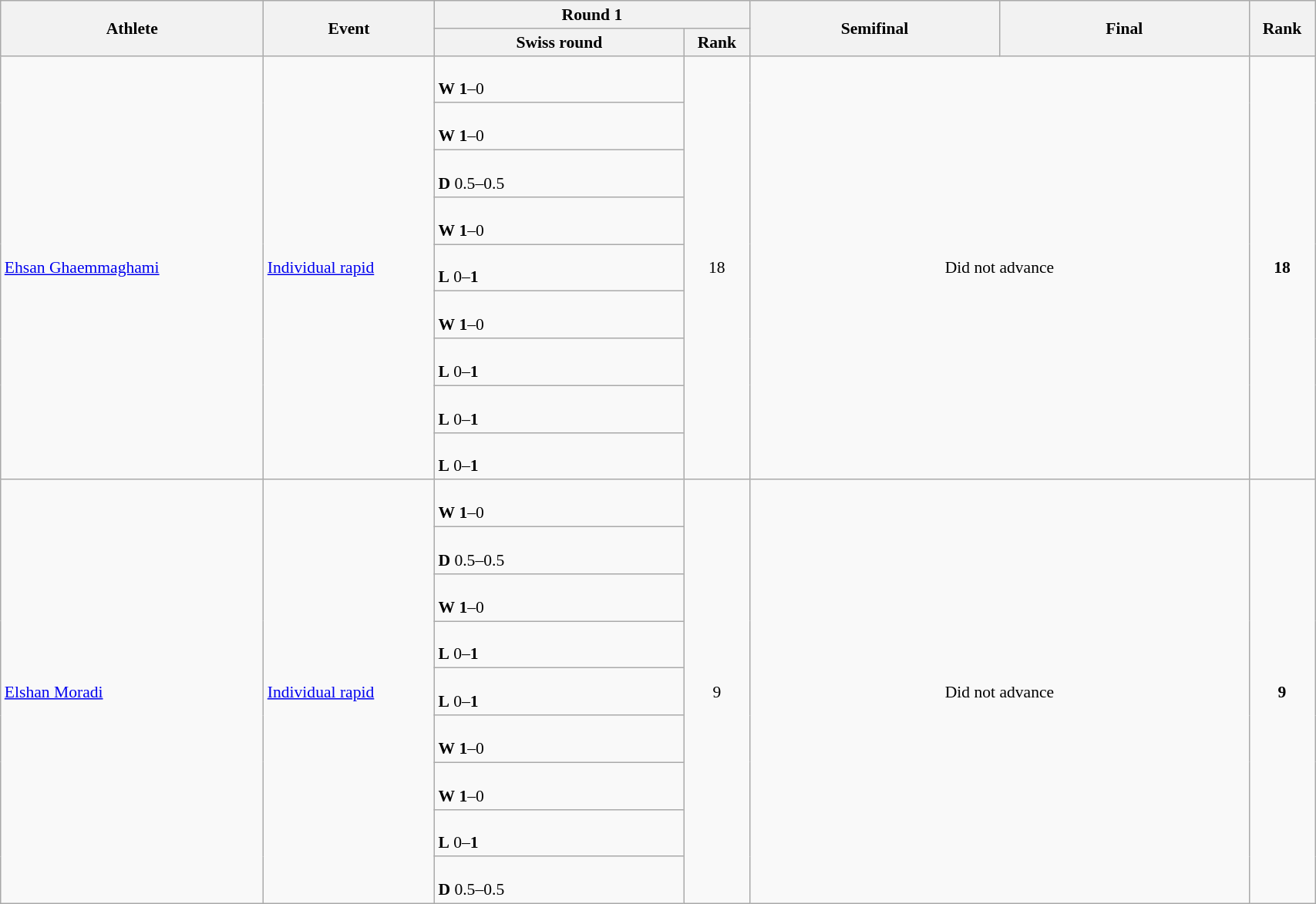<table class="wikitable" width="90%" style="text-align:left; font-size:90%">
<tr>
<th rowspan="2" width="20%">Athlete</th>
<th rowspan="2" width="13%">Event</th>
<th colspan="2">Round 1</th>
<th rowspan="2" width="19%">Semifinal</th>
<th rowspan="2" width="19%">Final</th>
<th rowspan="2" width="5%">Rank</th>
</tr>
<tr>
<th width="19%">Swiss round</th>
<th width="5%">Rank</th>
</tr>
<tr>
<td rowspan="9"><a href='#'>Ehsan Ghaemmaghami</a></td>
<td rowspan="9"><a href='#'>Individual rapid</a></td>
<td><br><strong>W</strong> <strong>1</strong>–0</td>
<td rowspan="9" align=center>18</td>
<td rowspan="9" colspan=2 align=center>Did not advance</td>
<td rowspan="9" align="center"><strong>18</strong></td>
</tr>
<tr>
<td><br><strong>W</strong> <strong>1</strong>–0</td>
</tr>
<tr>
<td><br><strong>D</strong> 0.5–0.5</td>
</tr>
<tr>
<td><br><strong>W</strong> <strong>1</strong>–0</td>
</tr>
<tr>
<td><br><strong>L</strong> 0–<strong>1</strong></td>
</tr>
<tr>
<td><br><strong>W</strong> <strong>1</strong>–0</td>
</tr>
<tr>
<td><br><strong>L</strong> 0–<strong>1</strong></td>
</tr>
<tr>
<td><br><strong>L</strong> 0–<strong>1</strong></td>
</tr>
<tr>
<td><br><strong>L</strong> 0–<strong>1</strong></td>
</tr>
<tr>
<td rowspan="9"><a href='#'>Elshan Moradi</a></td>
<td rowspan="9"><a href='#'>Individual rapid</a></td>
<td><br><strong>W</strong> <strong>1</strong>–0</td>
<td rowspan="9" align=center>9</td>
<td rowspan="9" colspan=2 align=center>Did not advance</td>
<td rowspan="9" align="center"><strong>9</strong></td>
</tr>
<tr>
<td><br><strong>D</strong> 0.5–0.5</td>
</tr>
<tr>
<td><br><strong>W</strong> <strong>1</strong>–0</td>
</tr>
<tr>
<td><br><strong>L</strong> 0–<strong>1</strong></td>
</tr>
<tr>
<td><br><strong>L</strong> 0–<strong>1</strong></td>
</tr>
<tr>
<td><br><strong>W</strong> <strong>1</strong>–0</td>
</tr>
<tr>
<td><br><strong>W</strong> <strong>1</strong>–0</td>
</tr>
<tr>
<td><br><strong>L</strong> 0–<strong>1</strong></td>
</tr>
<tr>
<td><br><strong>D</strong> 0.5–0.5</td>
</tr>
</table>
